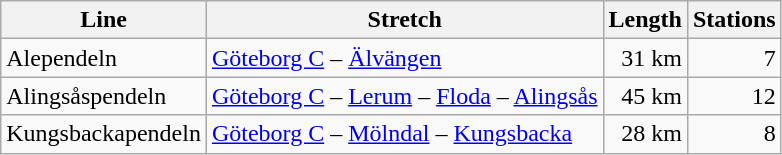<table class="wikitable">
<tr>
<th>Line</th>
<th>Stretch</th>
<th>Length</th>
<th>Stations</th>
</tr>
<tr>
<td>Alependeln</td>
<td><a href='#'>Göteborg C</a> – <a href='#'>Älvängen</a></td>
<td align="right">31 km</td>
<td align="right">7</td>
</tr>
<tr>
<td>Alingsåspendeln</td>
<td><a href='#'>Göteborg C</a> – <a href='#'>Lerum</a> – <a href='#'>Floda</a> – <a href='#'>Alingsås</a></td>
<td align="right">45 km</td>
<td align="right">12</td>
</tr>
<tr>
<td>Kungsbackapendeln</td>
<td><a href='#'>Göteborg C</a> – <a href='#'>Mölndal</a> – <a href='#'>Kungsbacka</a></td>
<td align="right">28 km</td>
<td align="right">8</td>
</tr>
</table>
